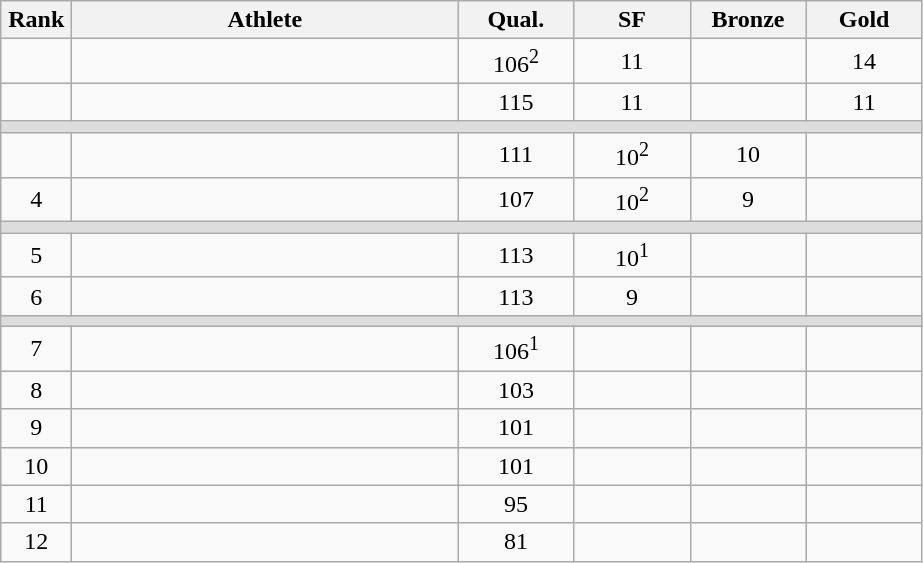<table class="wikitable" style="text-align:center">
<tr>
<th width=40>Rank</th>
<th width=250>Athlete</th>
<th width=70>Qual.</th>
<th width=70>SF</th>
<th width=70>Bronze</th>
<th width=70>Gold</th>
</tr>
<tr>
<td></td>
<td align=left></td>
<td>106<sup>2</sup></td>
<td>11</td>
<td></td>
<td>14</td>
</tr>
<tr>
<td></td>
<td align=left></td>
<td>115</td>
<td>11</td>
<td></td>
<td>11</td>
</tr>
<tr bgcolor=#DDDDDD>
<td colspan=6></td>
</tr>
<tr>
<td></td>
<td align=left></td>
<td>111</td>
<td>10<sup>2</sup></td>
<td>10</td>
<td></td>
</tr>
<tr>
<td>4</td>
<td align=left></td>
<td>107</td>
<td>10<sup>2</sup></td>
<td>9</td>
<td></td>
</tr>
<tr bgcolor=#DDDDDD>
<td colspan=6></td>
</tr>
<tr>
<td>5</td>
<td align=left></td>
<td>113</td>
<td>10<sup>1</sup></td>
<td></td>
<td></td>
</tr>
<tr>
<td>6</td>
<td align=left></td>
<td>113</td>
<td>9</td>
<td></td>
<td></td>
</tr>
<tr bgcolor=#DDDDDD>
<td colspan=6></td>
</tr>
<tr>
<td>7</td>
<td align=left></td>
<td>106<sup>1</sup></td>
<td></td>
<td></td>
<td></td>
</tr>
<tr>
<td>8</td>
<td align=left></td>
<td>103</td>
<td></td>
<td></td>
<td></td>
</tr>
<tr>
<td>9</td>
<td align=left></td>
<td>101</td>
<td></td>
<td></td>
<td></td>
</tr>
<tr>
<td>10</td>
<td align=left></td>
<td>101</td>
<td></td>
<td></td>
<td></td>
</tr>
<tr>
<td>11</td>
<td align=left></td>
<td>95</td>
<td></td>
<td></td>
<td></td>
</tr>
<tr>
<td>12</td>
<td align=left></td>
<td>81</td>
<td></td>
<td></td>
<td></td>
</tr>
</table>
